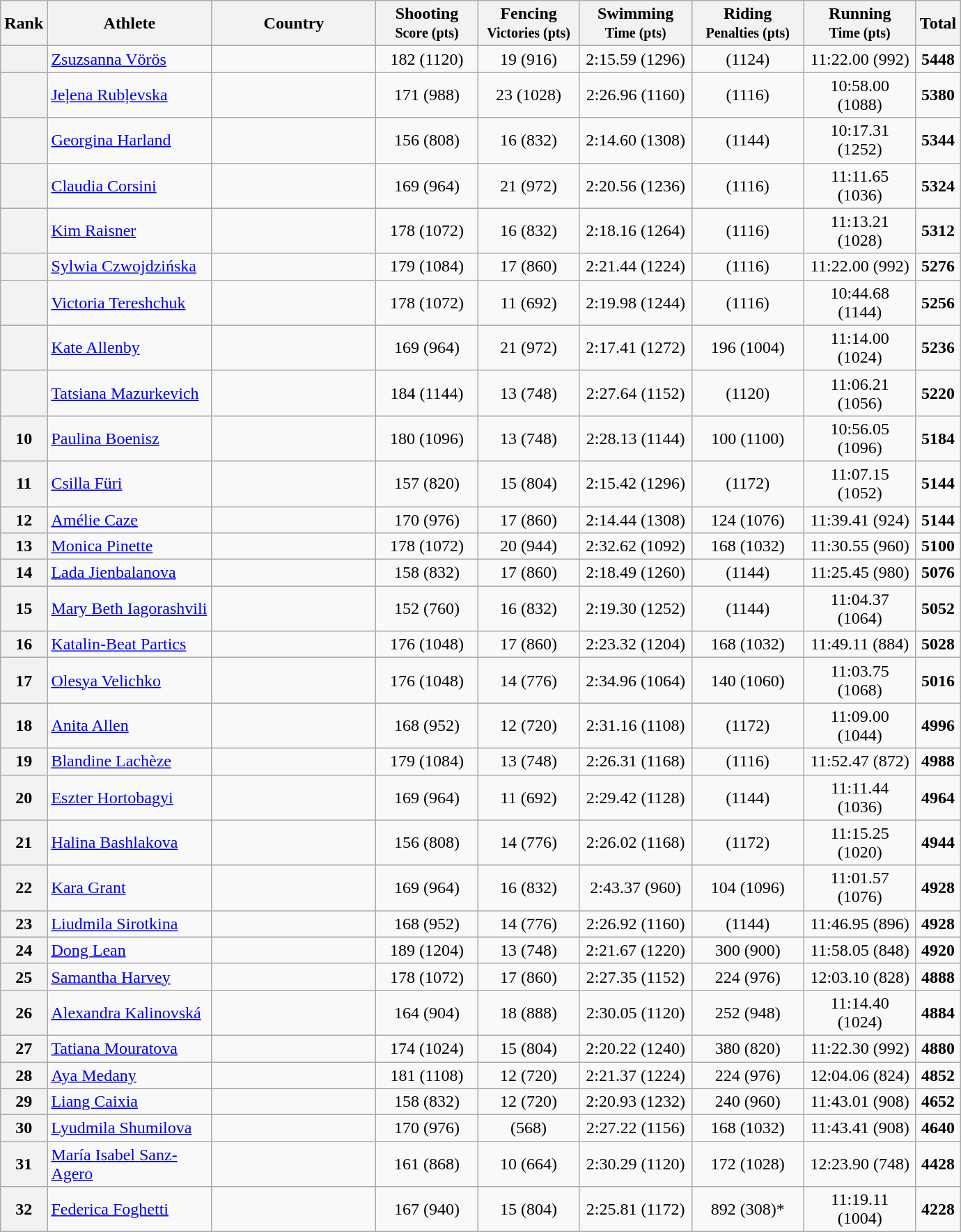<table class="wikitable sortable" style="text-align:center">
<tr>
<th width=30>Rank</th>
<th width=150>Athlete</th>
<th width=150>Country</th>
<th width=90>Shooting <br><small>Score (pts)</small></th>
<th width=90>Fencing <br><small>Victories (pts)</small></th>
<th width=100>Swimming <br><small>Time (pts)</small></th>
<th width=100>Riding <br><small>Penalties (pts)</small></th>
<th width=100>Running <br><small>Time (pts)</small></th>
<th>Total</th>
</tr>
<tr>
<th></th>
<td align=left><a href='#'>Zsuzsanna Vörös</a></td>
<td></td>
<td>182 (1120)</td>
<td>19 (916)</td>
<td>2:15.59 (1296)</td>
<td> (1124)</td>
<td>11:22.00 (992)</td>
<td><strong>5448</strong></td>
</tr>
<tr>
<th></th>
<td align=left><a href='#'>Jeļena Rubļevska</a></td>
<td></td>
<td>171 (988)</td>
<td>23 (1028)</td>
<td>2:26.96 (1160)</td>
<td> (1116)</td>
<td>10:58.00 (1088)</td>
<td><strong>5380</strong></td>
</tr>
<tr>
<th></th>
<td align=left><a href='#'>Georgina Harland</a></td>
<td></td>
<td>156 (808)</td>
<td>16 (832)</td>
<td>2:14.60 (1308)</td>
<td> (1144)</td>
<td>10:17.31 (1252)</td>
<td><strong>5344</strong></td>
</tr>
<tr>
<th></th>
<td align=left><a href='#'>Claudia Corsini</a></td>
<td></td>
<td>169 (964)</td>
<td>21 (972)</td>
<td>2:20.56 (1236)</td>
<td> (1116)</td>
<td>11:11.65 (1036)</td>
<td><strong>5324</strong></td>
</tr>
<tr>
<th></th>
<td align=left><a href='#'>Kim Raisner</a></td>
<td></td>
<td>178 (1072)</td>
<td>16 (832)</td>
<td>2:18.16 (1264)</td>
<td> (1116)</td>
<td>11:13.21 (1028)</td>
<td><strong>5312</strong></td>
</tr>
<tr>
<th></th>
<td align=left><a href='#'>Sylwia Czwojdzińska</a></td>
<td></td>
<td>179 (1084)</td>
<td>17 (860)</td>
<td>2:21.44 (1224)</td>
<td> (1116)</td>
<td>11:22.00 (992)</td>
<td><strong>5276</strong></td>
</tr>
<tr>
<th></th>
<td align=left><a href='#'>Victoria Tereshchuk</a></td>
<td></td>
<td>178 (1072)</td>
<td>11 (692)</td>
<td>2:19.98 (1244)</td>
<td> (1116)</td>
<td>10:44.68 (1144)</td>
<td><strong>5256</strong></td>
</tr>
<tr>
<th></th>
<td align=left><a href='#'>Kate Allenby</a></td>
<td></td>
<td>169 (964)</td>
<td>21 (972)</td>
<td>2:17.41 (1272)</td>
<td>196 (1004)</td>
<td>11:14.00 (1024)</td>
<td><strong>5236</strong></td>
</tr>
<tr>
<th></th>
<td align=left><a href='#'>Tatsiana Mazurkevich</a></td>
<td></td>
<td>184 (1144)</td>
<td>13 (748)</td>
<td>2:27.64 (1152)</td>
<td> (1120)</td>
<td>11:06.21 (1056)</td>
<td><strong>5220</strong></td>
</tr>
<tr>
<th>10</th>
<td align=left><a href='#'>Paulina Boenisz</a></td>
<td></td>
<td>180 (1096)</td>
<td>13 (748)</td>
<td>2:28.13 (1144)</td>
<td>100 (1100)</td>
<td>10:56.05 (1096)</td>
<td><strong>5184</strong></td>
</tr>
<tr>
<th>11</th>
<td align=left><a href='#'>Csilla Füri</a></td>
<td></td>
<td>157 (820)</td>
<td>15 (804)</td>
<td>2:15.42 (1296)</td>
<td> (1172)</td>
<td>11:07.15 (1052)</td>
<td><strong>5144</strong></td>
</tr>
<tr>
<th>12</th>
<td align=left><a href='#'>Amélie Caze</a></td>
<td></td>
<td>170 (976)</td>
<td>17 (860)</td>
<td>2:14.44 (1308)</td>
<td>124 (1076)</td>
<td>11:39.41 (924)</td>
<td><strong>5144</strong></td>
</tr>
<tr>
<th>13</th>
<td align=left><a href='#'>Monica Pinette</a></td>
<td></td>
<td>178 (1072)</td>
<td>20 (944)</td>
<td>2:32.62 (1092)</td>
<td>168 (1032)</td>
<td>11:30.55 (960)</td>
<td><strong>5100</strong></td>
</tr>
<tr>
<th>14</th>
<td align=left><a href='#'>Lada Jienbalanova</a></td>
<td></td>
<td>158 (832)</td>
<td>17 (860)</td>
<td>2:18.49 (1260)</td>
<td> (1144)</td>
<td>11:25.45 (980)</td>
<td><strong>5076</strong></td>
</tr>
<tr>
<th>15</th>
<td align=left><a href='#'>Mary Beth Iagorashvili</a></td>
<td></td>
<td>152 (760)</td>
<td>16 (832)</td>
<td>2:19.30 (1252)</td>
<td> (1144)</td>
<td>11:04.37 (1064)</td>
<td><strong>5052</strong></td>
</tr>
<tr>
<th>16</th>
<td align=left><a href='#'>Katalin-Beat Partics</a></td>
<td></td>
<td>176 (1048)</td>
<td>17 (860)</td>
<td>2:23.32 (1204)</td>
<td>168 (1032)</td>
<td>11:49.11 (884)</td>
<td><strong>5028</strong></td>
</tr>
<tr>
<th>17</th>
<td align=left><a href='#'>Olesya Velichko</a></td>
<td></td>
<td>176 (1048)</td>
<td>14 (776)</td>
<td>2:34.96 (1064)</td>
<td>140 (1060)</td>
<td>11:03.75 (1068)</td>
<td><strong>5016</strong></td>
</tr>
<tr>
<th>18</th>
<td align=left><a href='#'>Anita Allen</a></td>
<td></td>
<td>168 (952)</td>
<td>12 (720)</td>
<td>2:31.16 (1108)</td>
<td> (1172)</td>
<td>11:09.00 (1044)</td>
<td><strong>4996</strong></td>
</tr>
<tr>
<th>19</th>
<td align=left><a href='#'>Blandine Lachèze</a></td>
<td></td>
<td>179 (1084)</td>
<td>13 (748)</td>
<td>2:26.31 (1168)</td>
<td> (1116)</td>
<td>11:52.47 (872)</td>
<td><strong>4988</strong></td>
</tr>
<tr>
<th>20</th>
<td align=left><a href='#'>Eszter Hortobagyi</a></td>
<td></td>
<td>169 (964)</td>
<td>11 (692)</td>
<td>2:29.42 (1128)</td>
<td> (1144)</td>
<td>11:11.44 (1036)</td>
<td><strong>4964</strong></td>
</tr>
<tr>
<th>21</th>
<td align=left><a href='#'>Halina Bashlakova</a></td>
<td></td>
<td>156 (808)</td>
<td>14 (776)</td>
<td>2:26.02 (1168)</td>
<td> (1172)</td>
<td>11:15.25 (1020)</td>
<td><strong>4944</strong></td>
</tr>
<tr>
<th>22</th>
<td align=left><a href='#'>Kara Grant</a></td>
<td></td>
<td>169 (964)</td>
<td>16 (832)</td>
<td>2:43.37 (960)</td>
<td>104 (1096)</td>
<td>11:01.57 (1076)</td>
<td><strong>4928</strong></td>
</tr>
<tr>
<th>23</th>
<td align=left><a href='#'>Liudmila Sirotkina</a></td>
<td></td>
<td>168 (952)</td>
<td>14 (776)</td>
<td>2:26.92 (1160)</td>
<td> (1144)</td>
<td>11:46.95 (896)</td>
<td><strong>4928</strong></td>
</tr>
<tr>
<th>24</th>
<td align=left><a href='#'>Dong Lean</a></td>
<td></td>
<td>189 (1204)</td>
<td>13 (748)</td>
<td>2:21.67 (1220)</td>
<td>300 (900)</td>
<td>11:58.05 (848)</td>
<td><strong>4920</strong></td>
</tr>
<tr>
<th>25</th>
<td align=left><a href='#'>Samantha Harvey</a></td>
<td></td>
<td>178 (1072)</td>
<td>17 (860)</td>
<td>2:27.35 (1152)</td>
<td>224 (976)</td>
<td>12:03.10 (828)</td>
<td><strong>4888</strong></td>
</tr>
<tr>
<th>26</th>
<td align=left><a href='#'>Alexandra Kalinovská</a></td>
<td></td>
<td>164 (904)</td>
<td>18 (888)</td>
<td>2:30.05 (1120)</td>
<td>252 (948)</td>
<td>11:14.40 (1024)</td>
<td><strong>4884</strong></td>
</tr>
<tr>
<th>27</th>
<td align=left><a href='#'>Tatiana Mouratova</a></td>
<td></td>
<td>174 (1024)</td>
<td>15 (804)</td>
<td>2:20.22 (1240)</td>
<td>380 (820)</td>
<td>11:22.30 (992)</td>
<td><strong>4880</strong></td>
</tr>
<tr>
<th>28</th>
<td align=left><a href='#'>Aya Medany</a></td>
<td></td>
<td>181 (1108)</td>
<td>12 (720)</td>
<td>2:21.37 (1224)</td>
<td>224 (976)</td>
<td>12:04.06 (824)</td>
<td><strong>4852</strong></td>
</tr>
<tr>
<th>29</th>
<td align=left><a href='#'>Liang Caixia</a></td>
<td></td>
<td>158 (832)</td>
<td>12 (720)</td>
<td>2:20.93 (1232)</td>
<td>240 (960)</td>
<td>11:43.01 (908)</td>
<td><strong>4652</strong></td>
</tr>
<tr>
<th>30</th>
<td align=left><a href='#'>Lyudmila Shumilova</a></td>
<td></td>
<td>170 (976)</td>
<td> (568)</td>
<td>2:27.22 (1156)</td>
<td>168 (1032)</td>
<td>11:43.41 (908)</td>
<td><strong>4640</strong></td>
</tr>
<tr>
<th>31</th>
<td align=left><a href='#'>María Isabel Sanz-Agero</a></td>
<td></td>
<td>161 (868)</td>
<td>10 (664)</td>
<td>2:30.29 (1120)</td>
<td>172 (1028)</td>
<td>12:23.90 (748)</td>
<td><strong>4428</strong></td>
</tr>
<tr>
<th>32</th>
<td align=left><a href='#'>Federica Foghetti</a></td>
<td></td>
<td>167 (940)</td>
<td>15 (804)</td>
<td>2:25.81 (1172)</td>
<td>892 (308)*</td>
<td>11:19.11 (1004)</td>
<td><strong>4228</strong></td>
</tr>
</table>
